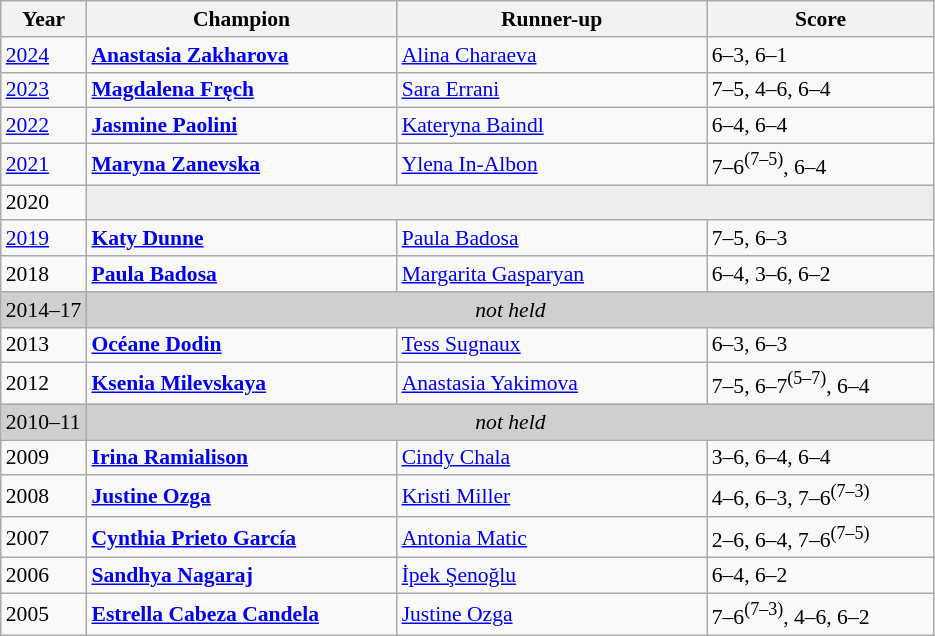<table class="wikitable" style="font-size:90%">
<tr>
<th>Year</th>
<th width="200">Champion</th>
<th width="200">Runner-up</th>
<th width="145">Score</th>
</tr>
<tr>
<td><a href='#'>2024</a></td>
<td><strong> <a href='#'>Anastasia Zakharova</a></strong></td>
<td> <a href='#'>Alina Charaeva</a></td>
<td>6–3, 6–1</td>
</tr>
<tr>
<td><a href='#'>2023</a></td>
<td> <strong><a href='#'>Magdalena Fręch</a></strong></td>
<td> <a href='#'>Sara Errani</a></td>
<td>7–5, 4–6, 6–4</td>
</tr>
<tr>
<td><a href='#'>2022</a></td>
<td> <strong><a href='#'>Jasmine Paolini</a></strong></td>
<td> <a href='#'>Kateryna Baindl</a></td>
<td>6–4, 6–4</td>
</tr>
<tr>
<td><a href='#'>2021</a></td>
<td> <strong><a href='#'>Maryna Zanevska</a></strong></td>
<td> <a href='#'>Ylena In-Albon</a></td>
<td>7–6<sup>(7–5)</sup>, 6–4</td>
</tr>
<tr>
<td>2020</td>
<td colspan=3 bgcolor="#ededed"></td>
</tr>
<tr>
<td><a href='#'>2019</a></td>
<td> <strong><a href='#'>Katy Dunne</a></strong></td>
<td> <a href='#'>Paula Badosa</a></td>
<td>7–5, 6–3</td>
</tr>
<tr>
<td>2018</td>
<td> <strong><a href='#'>Paula Badosa</a></strong></td>
<td> <a href='#'>Margarita Gasparyan</a></td>
<td>6–4, 3–6, 6–2</td>
</tr>
<tr>
<td style="background:#cfcfcf">2014–17</td>
<td colspan=3 align=center style="background:#cfcfcf"><em>not held</em></td>
</tr>
<tr>
<td>2013</td>
<td> <strong><a href='#'>Océane Dodin</a></strong></td>
<td> <a href='#'>Tess Sugnaux</a></td>
<td>6–3, 6–3</td>
</tr>
<tr>
<td>2012</td>
<td> <strong><a href='#'>Ksenia Milevskaya</a></strong></td>
<td> <a href='#'>Anastasia Yakimova</a></td>
<td>7–5, 6–7<sup>(5–7)</sup>, 6–4</td>
</tr>
<tr>
<td style="background:#cfcfcf">2010–11</td>
<td colspan=3 align=center style="background:#cfcfcf"><em>not held</em></td>
</tr>
<tr>
<td>2009</td>
<td> <strong><a href='#'>Irina Ramialison</a></strong></td>
<td> <a href='#'>Cindy Chala</a></td>
<td>3–6, 6–4, 6–4</td>
</tr>
<tr>
<td>2008</td>
<td> <strong><a href='#'>Justine Ozga</a></strong></td>
<td> <a href='#'>Kristi Miller</a></td>
<td>4–6, 6–3, 7–6<sup>(7–3)</sup></td>
</tr>
<tr>
<td>2007</td>
<td> <strong><a href='#'>Cynthia Prieto García</a></strong></td>
<td> <a href='#'>Antonia Matic</a></td>
<td>2–6, 6–4, 7–6<sup>(7–5)</sup></td>
</tr>
<tr>
<td>2006</td>
<td> <strong><a href='#'>Sandhya Nagaraj</a></strong></td>
<td> <a href='#'>İpek Şenoğlu</a></td>
<td>6–4, 6–2</td>
</tr>
<tr>
<td>2005</td>
<td> <strong><a href='#'>Estrella Cabeza Candela</a></strong></td>
<td> <a href='#'>Justine Ozga</a></td>
<td>7–6<sup>(7–3)</sup>, 4–6, 6–2</td>
</tr>
</table>
